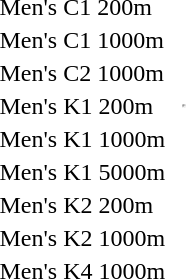<table>
<tr>
<td>Men's C1 200m<br></td>
<td></td>
<td></td>
<td></td>
</tr>
<tr>
<td>Men's C1 1000m<br></td>
<td></td>
<td></td>
<td></td>
</tr>
<tr>
<td>Men's C2 1000m<br></td>
<td></td>
<td></td>
<td></td>
</tr>
<tr>
<td>Men's K1 200m<br></td>
<td></td>
<td></td>
<td><hr></td>
</tr>
<tr>
<td>Men's K1 1000m<br></td>
<td></td>
<td></td>
<td></td>
</tr>
<tr>
<td>Men's K1 5000m<br></td>
<td></td>
<td></td>
<td></td>
</tr>
<tr>
<td>Men's K2 200m<br></td>
<td></td>
<td></td>
<td></td>
</tr>
<tr>
<td>Men's K2 1000m<br></td>
<td></td>
<td></td>
<td></td>
</tr>
<tr>
<td>Men's K4 1000m<br></td>
<td></td>
<td></td>
<td></td>
</tr>
</table>
